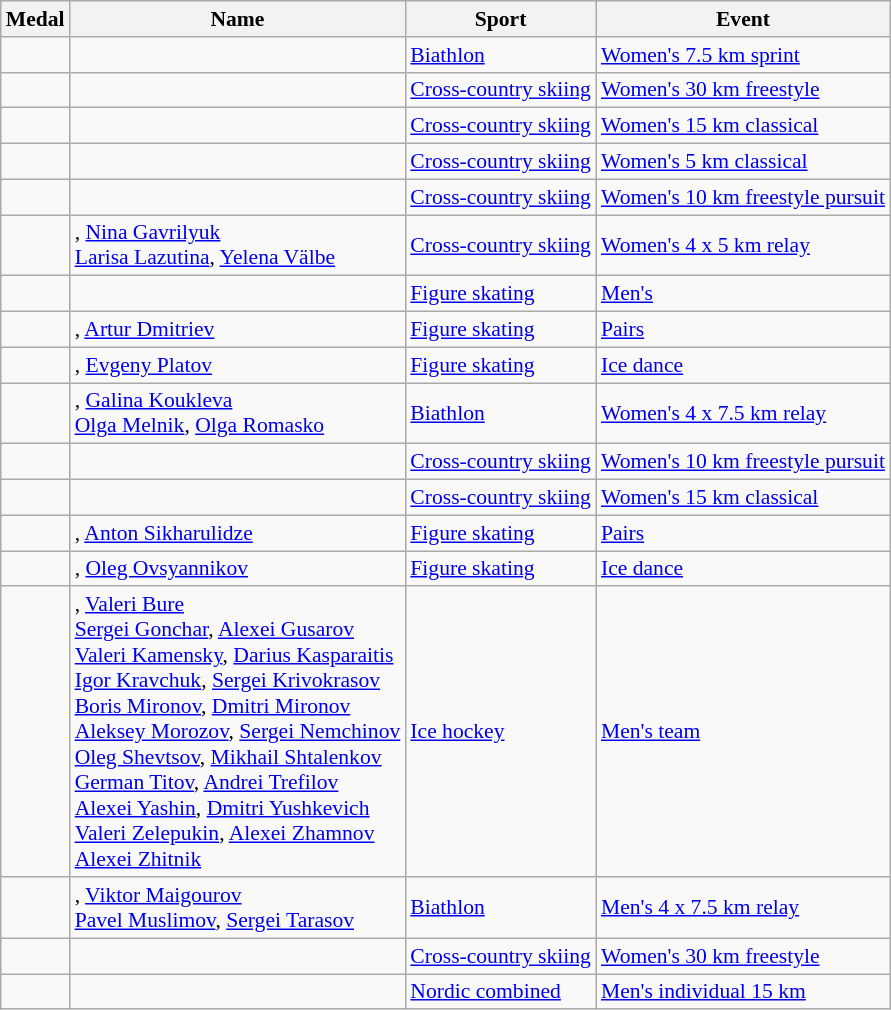<table class="wikitable sortable" style="font-size:90%">
<tr>
<th>Medal</th>
<th>Name</th>
<th>Sport</th>
<th>Event</th>
</tr>
<tr>
<td></td>
<td></td>
<td><a href='#'>Biathlon</a></td>
<td><a href='#'>Women's 7.5 km sprint</a></td>
</tr>
<tr>
<td></td>
<td></td>
<td><a href='#'>Cross-country skiing</a></td>
<td><a href='#'>Women's 30 km freestyle</a></td>
</tr>
<tr>
<td></td>
<td></td>
<td><a href='#'>Cross-country skiing</a></td>
<td><a href='#'>Women's 15 km classical</a></td>
</tr>
<tr>
<td></td>
<td></td>
<td><a href='#'>Cross-country skiing</a></td>
<td><a href='#'>Women's 5 km classical</a></td>
</tr>
<tr>
<td></td>
<td></td>
<td><a href='#'>Cross-country skiing</a></td>
<td><a href='#'>Women's 10 km freestyle pursuit</a></td>
</tr>
<tr>
<td></td>
<td>, <a href='#'>Nina Gavrilyuk</a> <br><a href='#'>Larisa Lazutina</a>, <a href='#'>Yelena Välbe</a></td>
<td><a href='#'>Cross-country skiing</a></td>
<td><a href='#'>Women's 4 x 5 km relay</a></td>
</tr>
<tr>
<td></td>
<td></td>
<td><a href='#'>Figure skating</a></td>
<td><a href='#'>Men's</a></td>
</tr>
<tr>
<td></td>
<td>, <a href='#'>Artur Dmitriev</a></td>
<td><a href='#'>Figure skating</a></td>
<td><a href='#'>Pairs</a></td>
</tr>
<tr>
<td></td>
<td>, <a href='#'>Evgeny Platov</a></td>
<td><a href='#'>Figure skating</a></td>
<td><a href='#'>Ice dance</a></td>
</tr>
<tr>
<td></td>
<td>, <a href='#'>Galina Koukleva</a><br><a href='#'>Olga Melnik</a>, <a href='#'>Olga Romasko</a></td>
<td><a href='#'>Biathlon</a></td>
<td><a href='#'>Women's 4 x 7.5 km relay</a></td>
</tr>
<tr>
<td></td>
<td></td>
<td><a href='#'>Cross-country skiing</a></td>
<td><a href='#'>Women's 10 km freestyle pursuit</a></td>
</tr>
<tr>
<td></td>
<td></td>
<td><a href='#'>Cross-country skiing</a></td>
<td><a href='#'>Women's 15 km classical</a></td>
</tr>
<tr>
<td></td>
<td>, <a href='#'>Anton Sikharulidze</a></td>
<td><a href='#'>Figure skating</a></td>
<td><a href='#'>Pairs</a></td>
</tr>
<tr>
<td></td>
<td>, <a href='#'>Oleg Ovsyannikov</a></td>
<td><a href='#'>Figure skating</a></td>
<td><a href='#'>Ice dance</a></td>
</tr>
<tr>
<td></td>
<td>, <a href='#'>Valeri Bure</a> <br><a href='#'>Sergei Gonchar</a>, <a href='#'>Alexei Gusarov</a> <br><a href='#'>Valeri Kamensky</a>, <a href='#'>Darius Kasparaitis</a> <br><a href='#'>Igor Kravchuk</a>, <a href='#'>Sergei Krivokrasov</a> <br><a href='#'>Boris Mironov</a>, <a href='#'>Dmitri Mironov</a> <br><a href='#'>Aleksey Morozov</a>, <a href='#'>Sergei Nemchinov</a> <br><a href='#'>Oleg Shevtsov</a>, <a href='#'>Mikhail Shtalenkov</a> <br><a href='#'>German Titov</a>, <a href='#'>Andrei Trefilov</a> <br><a href='#'>Alexei Yashin</a>, <a href='#'>Dmitri Yushkevich</a> <br><a href='#'>Valeri Zelepukin</a>, <a href='#'>Alexei Zhamnov</a> <br><a href='#'>Alexei Zhitnik</a></td>
<td><a href='#'>Ice hockey</a></td>
<td><a href='#'>Men's team</a></td>
</tr>
<tr>
<td></td>
<td>, <a href='#'>Viktor Maigourov</a><br><a href='#'>Pavel Muslimov</a>, <a href='#'>Sergei Tarasov</a></td>
<td><a href='#'>Biathlon</a></td>
<td><a href='#'>Men's 4 x 7.5 km relay</a></td>
</tr>
<tr>
<td></td>
<td></td>
<td><a href='#'>Cross-country skiing</a></td>
<td><a href='#'>Women's 30 km freestyle</a></td>
</tr>
<tr>
<td></td>
<td></td>
<td><a href='#'>Nordic combined</a></td>
<td><a href='#'>Men's individual 15 km</a></td>
</tr>
</table>
